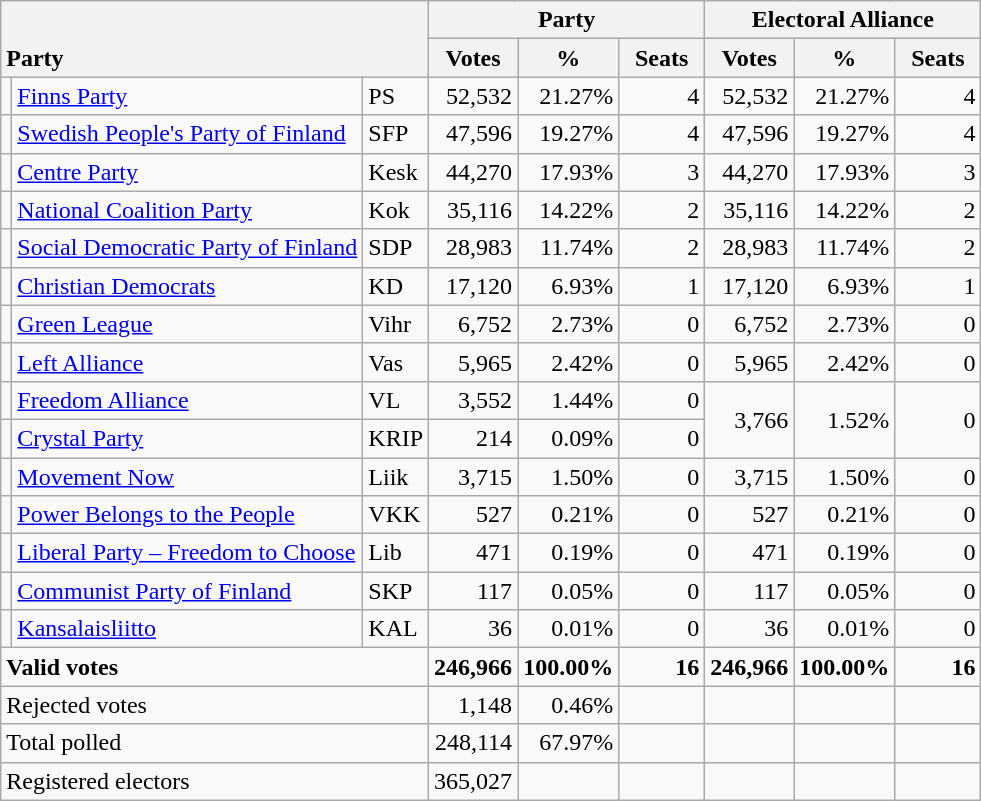<table class="wikitable" border="1" style="text-align:right;">
<tr>
<th style="text-align:left;" valign=bottom rowspan=2 colspan=3>Party</th>
<th colspan=3>Party</th>
<th colspan=3>Electoral Alliance</th>
</tr>
<tr>
<th align=center valign=bottom width="50">Votes</th>
<th align=center valign=bottom width="50">%</th>
<th align=center valign=bottom width="50">Seats</th>
<th align=center valign=bottom width="50">Votes</th>
<th align=center valign=bottom width="50">%</th>
<th align=center valign=bottom width="50">Seats</th>
</tr>
<tr>
<td></td>
<td align=left><a href='#'>Finns Party</a></td>
<td align=left>PS</td>
<td>52,532</td>
<td>21.27%</td>
<td>4</td>
<td>52,532</td>
<td>21.27%</td>
<td>4</td>
</tr>
<tr>
<td></td>
<td align=left><a href='#'>Swedish People's Party of Finland</a></td>
<td align=left>SFP</td>
<td>47,596</td>
<td>19.27%</td>
<td>4</td>
<td>47,596</td>
<td>19.27%</td>
<td>4</td>
</tr>
<tr>
<td></td>
<td align=left><a href='#'>Centre Party</a></td>
<td align=left>Kesk</td>
<td>44,270</td>
<td>17.93%</td>
<td>3</td>
<td>44,270</td>
<td>17.93%</td>
<td>3</td>
</tr>
<tr>
<td></td>
<td align=left><a href='#'>National Coalition Party</a></td>
<td align=left>Kok</td>
<td>35,116</td>
<td>14.22%</td>
<td>2</td>
<td>35,116</td>
<td>14.22%</td>
<td>2</td>
</tr>
<tr>
<td></td>
<td align=left style="white-space: nowrap;"><a href='#'>Social Democratic Party of Finland</a></td>
<td align=left>SDP</td>
<td>28,983</td>
<td>11.74%</td>
<td>2</td>
<td>28,983</td>
<td>11.74%</td>
<td>2</td>
</tr>
<tr>
<td></td>
<td align=left><a href='#'>Christian Democrats</a></td>
<td align=left>KD</td>
<td>17,120</td>
<td>6.93%</td>
<td>1</td>
<td>17,120</td>
<td>6.93%</td>
<td>1</td>
</tr>
<tr>
<td></td>
<td align=left><a href='#'>Green League</a></td>
<td align=left>Vihr</td>
<td>6,752</td>
<td>2.73%</td>
<td>0</td>
<td>6,752</td>
<td>2.73%</td>
<td>0</td>
</tr>
<tr>
<td></td>
<td align=left><a href='#'>Left Alliance</a></td>
<td align=left>Vas</td>
<td>5,965</td>
<td>2.42%</td>
<td>0</td>
<td>5,965</td>
<td>2.42%</td>
<td>0</td>
</tr>
<tr>
<td></td>
<td align=left><a href='#'>Freedom Alliance</a></td>
<td align=left>VL</td>
<td>3,552</td>
<td>1.44%</td>
<td>0</td>
<td rowspan=2>3,766</td>
<td rowspan=2>1.52%</td>
<td rowspan=2>0</td>
</tr>
<tr>
<td></td>
<td align=left><a href='#'>Crystal Party</a></td>
<td align=left>KRIP</td>
<td>214</td>
<td>0.09%</td>
<td>0</td>
</tr>
<tr>
<td></td>
<td align=left><a href='#'>Movement Now</a></td>
<td align=left>Liik</td>
<td>3,715</td>
<td>1.50%</td>
<td>0</td>
<td>3,715</td>
<td>1.50%</td>
<td>0</td>
</tr>
<tr>
<td></td>
<td align=left><a href='#'>Power Belongs to the People</a></td>
<td align=left>VKK</td>
<td>527</td>
<td>0.21%</td>
<td>0</td>
<td>527</td>
<td>0.21%</td>
<td>0</td>
</tr>
<tr>
<td></td>
<td align=left><a href='#'>Liberal Party – Freedom to Choose</a></td>
<td align=left>Lib</td>
<td>471</td>
<td>0.19%</td>
<td>0</td>
<td>471</td>
<td>0.19%</td>
<td>0</td>
</tr>
<tr>
<td></td>
<td align=left><a href='#'>Communist Party of Finland</a></td>
<td align=left>SKP</td>
<td>117</td>
<td>0.05%</td>
<td>0</td>
<td>117</td>
<td>0.05%</td>
<td>0</td>
</tr>
<tr>
<td></td>
<td align=left><a href='#'>Kansalaisliitto</a></td>
<td align=left>KAL</td>
<td>36</td>
<td>0.01%</td>
<td>0</td>
<td>36</td>
<td>0.01%</td>
<td>0</td>
</tr>
<tr style="font-weight:bold">
<td align=left colspan=3>Valid votes</td>
<td>246,966</td>
<td>100.00%</td>
<td>16</td>
<td>246,966</td>
<td>100.00%</td>
<td>16</td>
</tr>
<tr>
<td align=left colspan=3>Rejected votes</td>
<td>1,148</td>
<td>0.46%</td>
<td></td>
<td></td>
<td></td>
<td></td>
</tr>
<tr>
<td align=left colspan=3>Total polled</td>
<td>248,114</td>
<td>67.97%</td>
<td></td>
<td></td>
<td></td>
<td></td>
</tr>
<tr>
<td align=left colspan=3>Registered electors</td>
<td>365,027</td>
<td></td>
<td></td>
<td></td>
<td></td>
<td></td>
</tr>
</table>
